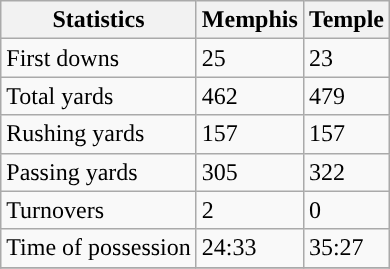<table class="wikitable">
<tr>
<th>Statistics</th>
<th>Memphis</th>
<th>Temple</th>
</tr>
<tr>
<td>First downs</td>
<td>25</td>
<td>23</td>
</tr>
<tr>
<td>Total yards</td>
<td>462</td>
<td>479</td>
</tr>
<tr>
<td>Rushing yards</td>
<td>157</td>
<td>157</td>
</tr>
<tr>
<td>Passing yards</td>
<td>305</td>
<td>322</td>
</tr>
<tr>
<td>Turnovers</td>
<td>2</td>
<td>0</td>
</tr>
<tr>
<td>Time of possession</td>
<td>24:33</td>
<td>35:27</td>
</tr>
<tr>
</tr>
</table>
